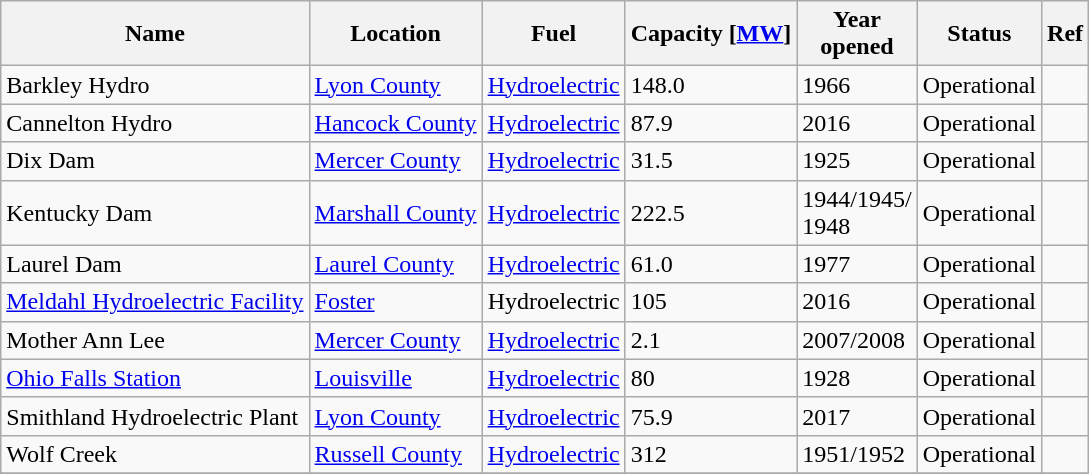<table class="wikitable sortable">
<tr>
<th>Name</th>
<th>Location</th>
<th>Fuel</th>
<th>Capacity &#91;<a href='#'>MW</a>&#93;</th>
<th>Year<br>opened</th>
<th>Status</th>
<th>Ref</th>
</tr>
<tr>
<td>Barkley Hydro</td>
<td><a href='#'>Lyon County</a></td>
<td><a href='#'>Hydroelectric</a></td>
<td>148.0</td>
<td>1966</td>
<td>Operational</td>
<td></td>
</tr>
<tr>
<td>Cannelton Hydro</td>
<td><a href='#'>Hancock County</a></td>
<td><a href='#'>Hydroelectric</a></td>
<td>87.9</td>
<td>2016</td>
<td>Operational</td>
<td></td>
</tr>
<tr>
<td>Dix Dam</td>
<td><a href='#'>Mercer County</a></td>
<td><a href='#'>Hydroelectric</a></td>
<td>31.5</td>
<td>1925</td>
<td>Operational</td>
<td></td>
</tr>
<tr>
<td>Kentucky Dam</td>
<td><a href='#'>Marshall County</a></td>
<td><a href='#'>Hydroelectric</a></td>
<td>222.5</td>
<td>1944/1945/<br>1948</td>
<td>Operational</td>
<td></td>
</tr>
<tr>
<td>Laurel Dam</td>
<td><a href='#'>Laurel County</a></td>
<td><a href='#'>Hydroelectric</a></td>
<td>61.0</td>
<td>1977</td>
<td>Operational</td>
<td></td>
</tr>
<tr>
<td><a href='#'>Meldahl Hydroelectric Facility</a></td>
<td><a href='#'>Foster</a></td>
<td>Hydroelectric</td>
<td>105</td>
<td>2016</td>
<td>Operational</td>
<td></td>
</tr>
<tr>
<td>Mother Ann Lee</td>
<td><a href='#'>Mercer County</a></td>
<td><a href='#'>Hydroelectric</a></td>
<td>2.1</td>
<td>2007/2008</td>
<td>Operational</td>
<td></td>
</tr>
<tr>
<td><a href='#'>Ohio Falls Station</a></td>
<td><a href='#'>Louisville</a></td>
<td><a href='#'>Hydroelectric</a></td>
<td>80</td>
<td>1928</td>
<td>Operational</td>
<td></td>
</tr>
<tr>
<td>Smithland Hydroelectric Plant</td>
<td><a href='#'>Lyon County</a></td>
<td><a href='#'>Hydroelectric</a></td>
<td>75.9</td>
<td>2017</td>
<td>Operational</td>
<td></td>
</tr>
<tr>
<td>Wolf Creek</td>
<td><a href='#'>Russell County</a></td>
<td><a href='#'>Hydroelectric</a></td>
<td>312</td>
<td>1951/1952</td>
<td>Operational</td>
<td></td>
</tr>
<tr>
</tr>
</table>
